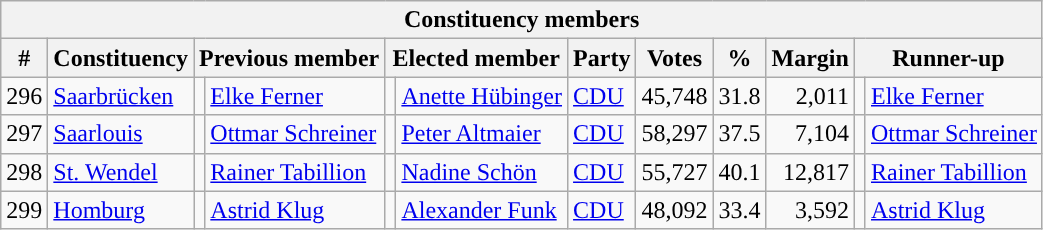<table class="wikitable sortable" style="text-align:right">
<tr>
<th colspan="12">Constituency members</th>
</tr>
<tr>
<th>#</th>
<th>Constituency</th>
<th colspan="2">Previous member</th>
<th colspan="2">Elected member</th>
<th>Party</th>
<th>Votes</th>
<th>%</th>
<th>Margin</th>
<th colspan="2">Runner-up</th>
</tr>
<tr>
<td>296</td>
<td align=left><a href='#'>Saarbrücken</a></td>
<td bgcolor=></td>
<td align=left><a href='#'>Elke Ferner</a></td>
<td></td>
<td align=left><a href='#'>Anette Hübinger</a></td>
<td align="left"><a href='#'>CDU</a></td>
<td>45,748</td>
<td>31.8</td>
<td>2,011</td>
<td bgcolor=></td>
<td align=left><a href='#'>Elke Ferner</a></td>
</tr>
<tr>
<td>297</td>
<td align=left><a href='#'>Saarlouis</a></td>
<td bgcolor=></td>
<td align=left><a href='#'>Ottmar Schreiner</a></td>
<td bgcolor=></td>
<td align=left><a href='#'>Peter Altmaier</a></td>
<td align=left><a href='#'>CDU</a></td>
<td>58,297</td>
<td>37.5</td>
<td>7,104</td>
<td bgcolor=></td>
<td align=left><a href='#'>Ottmar Schreiner</a></td>
</tr>
<tr>
<td>298</td>
<td align=left><a href='#'>St. Wendel</a></td>
<td bgcolor=></td>
<td align=left><a href='#'>Rainer Tabillion</a></td>
<td></td>
<td align=left><a href='#'>Nadine Schön</a></td>
<td align=left><a href='#'>CDU</a></td>
<td>55,727</td>
<td>40.1</td>
<td>12,817</td>
<td bgcolor=></td>
<td align=left><a href='#'>Rainer Tabillion</a></td>
</tr>
<tr>
<td>299</td>
<td align=left><a href='#'>Homburg</a></td>
<td bgcolor=></td>
<td align=left><a href='#'>Astrid Klug</a></td>
<td></td>
<td align=left><a href='#'>Alexander Funk</a></td>
<td align="left"><a href='#'>CDU</a></td>
<td>48,092</td>
<td>33.4</td>
<td>3,592</td>
<td bgcolor=></td>
<td align=left><a href='#'>Astrid Klug</a></td>
</tr>
</table>
